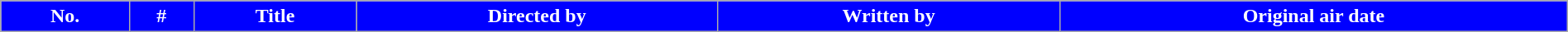<table class="wikitable plainrowheaders" style="width:100%; margin-auto;">
<tr style="color:white">
<th scope="col" style="background-color:#0000FF;">No.</th>
<th scope="col" style="background-color:#0000FF;">#</th>
<th scope="col" style="background-color:#0000FF;">Title</th>
<th scope="col" style="background-color:#0000FF;">Directed by</th>
<th scope="col" style="background-color:#0000FF;">Written by</th>
<th scope="col" style="background-color:#0000FF;">Original air date<br>











</th>
</tr>
</table>
